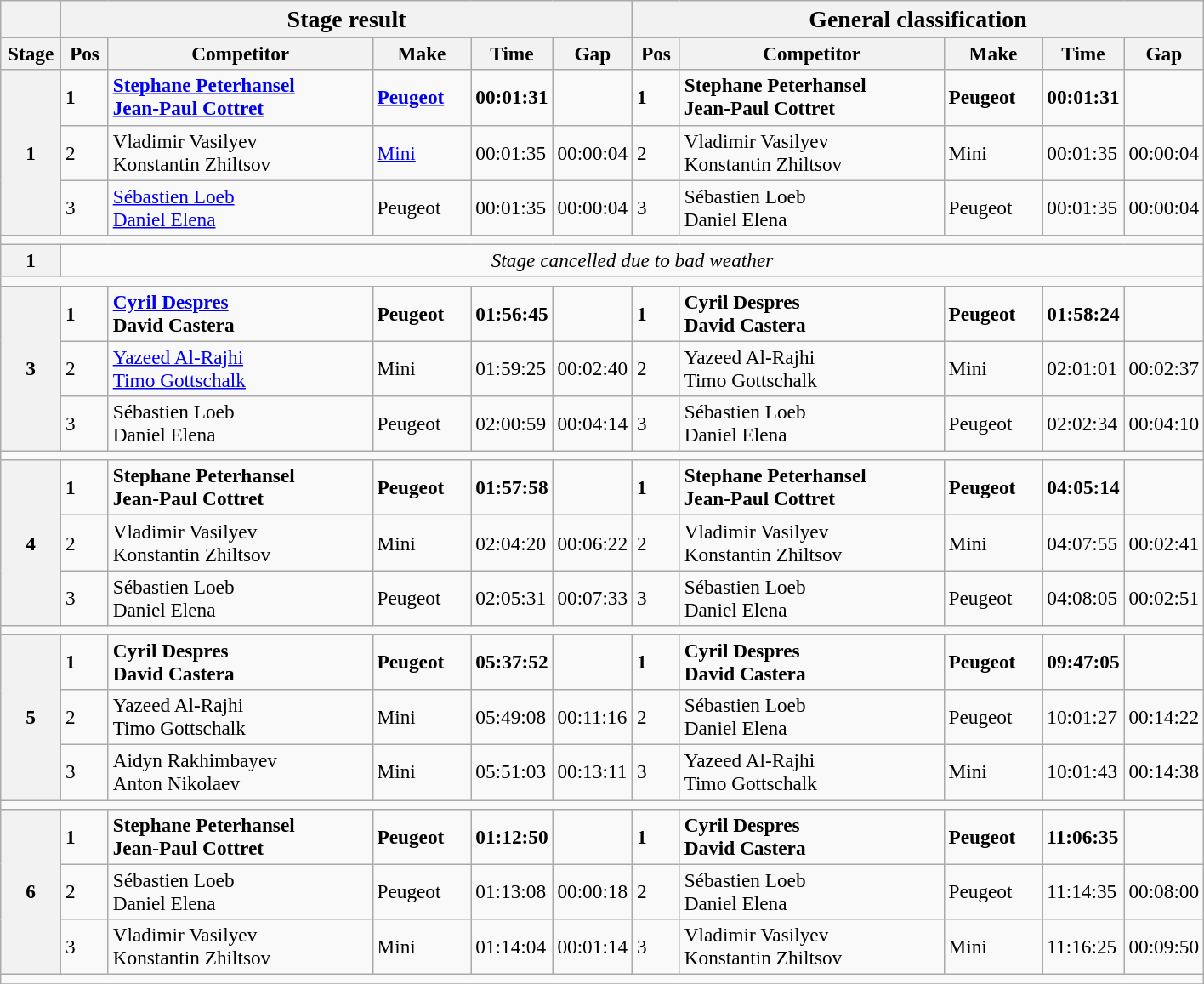<table class="wikitable" style="font-size:97%;">
<tr>
<th></th>
<th colspan=5><big>Stage result </big></th>
<th colspan=5><big>General classification</big></th>
</tr>
<tr>
<th width="40px">Stage</th>
<th width="30px">Pos</th>
<th width="200px">Competitor</th>
<th width="70px">Make</th>
<th width="40px">Time</th>
<th width="40px">Gap</th>
<th width="30px">Pos</th>
<th width="200px">Competitor</th>
<th width="70px">Make</th>
<th width="40px">Time</th>
<th width="40px">Gap</th>
</tr>
<tr>
<th rowspan=3>1</th>
<td><strong>1</strong></td>
<td><strong> <a href='#'>Stephane Peterhansel</a><br> <a href='#'>Jean-Paul Cottret</a></strong></td>
<td><strong><a href='#'>Peugeot</a></strong></td>
<td><strong>00:01:31</strong></td>
<td></td>
<td><strong>1</strong></td>
<td><strong> Stephane Peterhansel<br> Jean-Paul Cottret</strong></td>
<td><strong>Peugeot</strong></td>
<td><strong>00:01:31</strong></td>
<td></td>
</tr>
<tr>
<td>2</td>
<td> Vladimir Vasilyev<br> Konstantin Zhiltsov</td>
<td><a href='#'>Mini</a></td>
<td>00:01:35</td>
<td>00:00:04</td>
<td>2</td>
<td> Vladimir Vasilyev<br> Konstantin Zhiltsov</td>
<td>Mini</td>
<td>00:01:35</td>
<td>00:00:04</td>
</tr>
<tr>
<td>3</td>
<td> <a href='#'>Sébastien Loeb</a><br> <a href='#'>Daniel Elena</a></td>
<td>Peugeot</td>
<td>00:01:35</td>
<td>00:00:04</td>
<td>3</td>
<td> Sébastien Loeb<br> Daniel Elena</td>
<td>Peugeot</td>
<td>00:01:35</td>
<td>00:00:04</td>
</tr>
<tr>
<td colspan=11></td>
</tr>
<tr>
<th>1</th>
<td colspan=10 style="text-align:center;"><em>Stage cancelled due to bad weather</em></td>
</tr>
<tr>
<td colspan=11></td>
</tr>
<tr>
<th rowspan=3>3</th>
<td><strong>1</strong></td>
<td><strong> <a href='#'>Cyril Despres</a><br> David Castera</strong></td>
<td><strong>Peugeot</strong></td>
<td><strong>01:56:45</strong></td>
<td></td>
<td><strong>1</strong></td>
<td><strong> Cyril Despres<br> David Castera</strong></td>
<td><strong>Peugeot</strong></td>
<td><strong>01:58:24</strong></td>
<td></td>
</tr>
<tr>
<td>2</td>
<td> <a href='#'>Yazeed Al-Rajhi</a><br> <a href='#'>Timo Gottschalk</a></td>
<td>Mini</td>
<td>01:59:25</td>
<td>00:02:40</td>
<td>2</td>
<td> Yazeed Al-Rajhi<br> Timo Gottschalk</td>
<td>Mini</td>
<td>02:01:01</td>
<td>00:02:37</td>
</tr>
<tr>
<td>3</td>
<td> Sébastien Loeb<br> Daniel Elena</td>
<td>Peugeot</td>
<td>02:00:59</td>
<td>00:04:14</td>
<td>3</td>
<td> Sébastien Loeb<br> Daniel Elena</td>
<td>Peugeot</td>
<td>02:02:34</td>
<td>00:04:10</td>
</tr>
<tr>
<td colspan=11></td>
</tr>
<tr>
<th rowspan=3>4</th>
<td><strong>1</strong></td>
<td><strong> Stephane Peterhansel<br> Jean-Paul Cottret</strong></td>
<td><strong>Peugeot</strong></td>
<td><strong>01:57:58</strong></td>
<td></td>
<td><strong>1</strong></td>
<td><strong> Stephane Peterhansel<br> Jean-Paul Cottret</strong></td>
<td><strong>Peugeot</strong></td>
<td><strong>04:05:14</strong></td>
<td></td>
</tr>
<tr>
<td>2</td>
<td> Vladimir Vasilyev<br> Konstantin Zhiltsov</td>
<td>Mini</td>
<td>02:04:20</td>
<td>00:06:22</td>
<td>2</td>
<td> Vladimir Vasilyev<br> Konstantin Zhiltsov</td>
<td>Mini</td>
<td>04:07:55</td>
<td>00:02:41</td>
</tr>
<tr>
<td>3</td>
<td> Sébastien Loeb<br> Daniel Elena</td>
<td>Peugeot</td>
<td>02:05:31</td>
<td>00:07:33</td>
<td>3</td>
<td> Sébastien Loeb<br> Daniel Elena</td>
<td>Peugeot</td>
<td>04:08:05</td>
<td>00:02:51</td>
</tr>
<tr>
<td colspan=11></td>
</tr>
<tr>
<th rowspan=3>5</th>
<td><strong>1</strong></td>
<td><strong> Cyril Despres<br> David Castera</strong></td>
<td><strong>Peugeot</strong></td>
<td><strong>05:37:52</strong></td>
<td></td>
<td><strong>1</strong></td>
<td><strong> Cyril Despres<br> David Castera</strong></td>
<td><strong>Peugeot</strong></td>
<td><strong>09:47:05</strong></td>
<td></td>
</tr>
<tr>
<td>2</td>
<td> Yazeed Al-Rajhi<br> Timo Gottschalk</td>
<td>Mini</td>
<td>05:49:08</td>
<td>00:11:16</td>
<td>2</td>
<td> Sébastien Loeb<br> Daniel Elena</td>
<td>Peugeot</td>
<td>10:01:27</td>
<td>00:14:22</td>
</tr>
<tr>
<td>3</td>
<td> Aidyn Rakhimbayev<br> Anton Nikolaev</td>
<td>Mini</td>
<td>05:51:03</td>
<td>00:13:11</td>
<td>3</td>
<td> Yazeed Al-Rajhi<br> Timo Gottschalk</td>
<td>Mini</td>
<td>10:01:43</td>
<td>00:14:38</td>
</tr>
<tr>
<td colspan=11></td>
</tr>
<tr>
<th rowspan=3>6</th>
<td><strong>1</strong></td>
<td><strong> Stephane Peterhansel<br> Jean-Paul Cottret</strong></td>
<td><strong>Peugeot</strong></td>
<td><strong>01:12:50</strong></td>
<td></td>
<td><strong>1</strong></td>
<td><strong> Cyril Despres<br> David Castera</strong></td>
<td><strong>Peugeot</strong></td>
<td><strong>11:06:35</strong></td>
<td></td>
</tr>
<tr>
<td>2</td>
<td> Sébastien Loeb<br> Daniel Elena</td>
<td>Peugeot</td>
<td>01:13:08</td>
<td>00:00:18</td>
<td>2</td>
<td> Sébastien Loeb<br> Daniel Elena</td>
<td>Peugeot</td>
<td>11:14:35</td>
<td>00:08:00</td>
</tr>
<tr>
<td>3</td>
<td> Vladimir Vasilyev<br> Konstantin Zhiltsov</td>
<td>Mini</td>
<td>01:14:04</td>
<td>00:01:14</td>
<td>3</td>
<td> Vladimir Vasilyev<br> Konstantin Zhiltsov</td>
<td>Mini</td>
<td>11:16:25</td>
<td>00:09:50</td>
</tr>
<tr>
<td colspan=11></td>
</tr>
<tr>
</tr>
</table>
